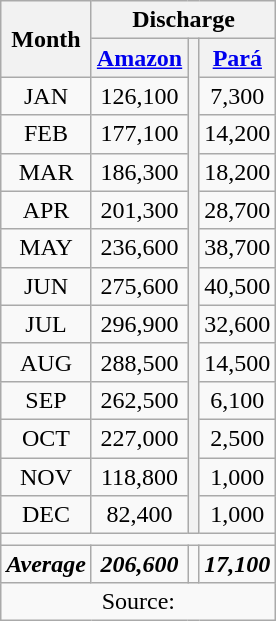<table class="wikitable mw-collapsible mw-collapsed" style="text-align:center;">
<tr>
<th rowspan="2">Month</th>
<th colspan="3">Discharge</th>
</tr>
<tr>
<th><a href='#'>Amazon</a></th>
<th rowspan="13"></th>
<th><a href='#'>Pará</a></th>
</tr>
<tr>
<td>JAN</td>
<td>126,100</td>
<td>7,300</td>
</tr>
<tr>
<td>FEB</td>
<td>177,100</td>
<td>14,200</td>
</tr>
<tr>
<td>MAR</td>
<td>186,300</td>
<td>18,200</td>
</tr>
<tr>
<td>APR</td>
<td>201,300</td>
<td>28,700</td>
</tr>
<tr>
<td>MAY</td>
<td>236,600</td>
<td>38,700</td>
</tr>
<tr>
<td>JUN</td>
<td>275,600</td>
<td>40,500</td>
</tr>
<tr>
<td>JUL</td>
<td>296,900</td>
<td>32,600</td>
</tr>
<tr>
<td>AUG</td>
<td>288,500</td>
<td>14,500</td>
</tr>
<tr>
<td>SEP</td>
<td>262,500</td>
<td>6,100</td>
</tr>
<tr>
<td>OCT</td>
<td>227,000</td>
<td>2,500</td>
</tr>
<tr>
<td>NOV</td>
<td>118,800</td>
<td>1,000</td>
</tr>
<tr>
<td>DEC</td>
<td>82,400</td>
<td>1,000</td>
</tr>
<tr>
<td colspan="4"></td>
</tr>
<tr>
<td><strong><em>Average</em></strong></td>
<td><strong><em>206,600</em></strong></td>
<td></td>
<td><strong><em>17,100</em></strong></td>
</tr>
<tr>
<td colspan="4">Source:</td>
</tr>
</table>
